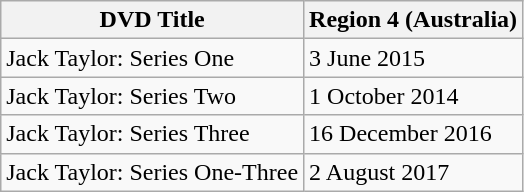<table class="wikitable">
<tr>
<th>DVD Title</th>
<th>Region 4 (Australia)</th>
</tr>
<tr>
<td>Jack Taylor: Series One</td>
<td>3 June 2015</td>
</tr>
<tr>
<td>Jack Taylor: Series Two</td>
<td>1 October 2014</td>
</tr>
<tr>
<td>Jack Taylor: Series Three</td>
<td>16 December 2016</td>
</tr>
<tr>
<td>Jack Taylor: Series One-Three</td>
<td>2 August 2017</td>
</tr>
</table>
